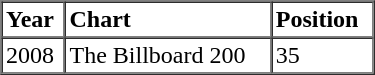<table border="1" cellspacing="0" cellpadding="2" style="width:250px;">
<tr>
<th align="left">Year</th>
<th align="left">Chart</th>
<th align="left">Position</th>
</tr>
<tr>
<td align="left">2008</td>
<td align="left">The Billboard 200</td>
<td align="left">35</td>
</tr>
</table>
